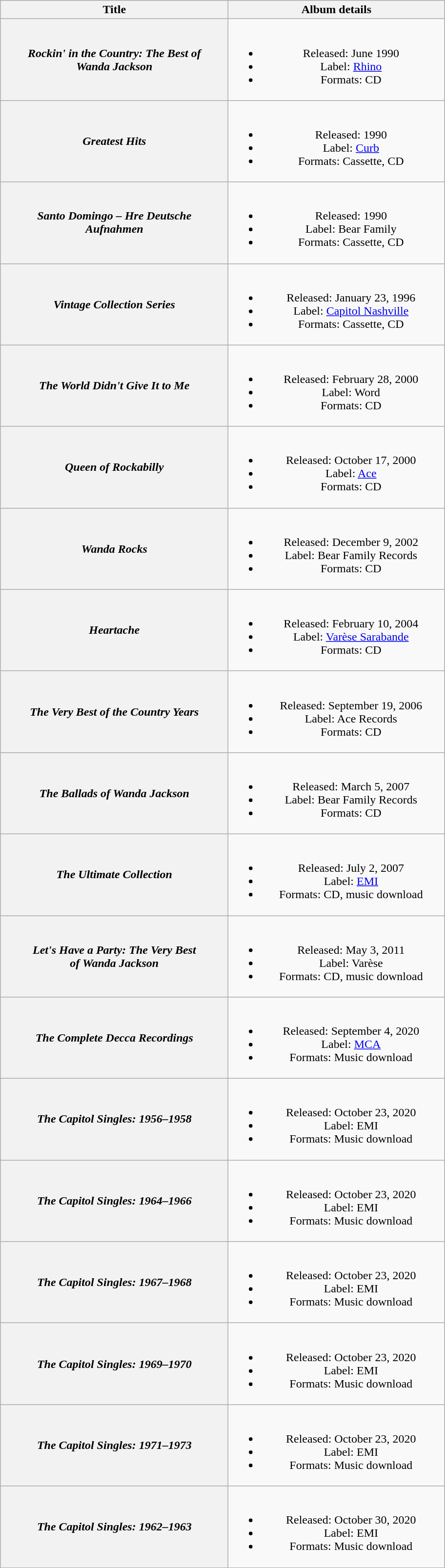<table class="wikitable plainrowheaders" style="text-align:center;">
<tr>
<th scope="col" style="width:19em;">Title</th>
<th scope="col" style="width:18em;">Album details</th>
</tr>
<tr>
<th scope="row"><em>Rockin' in the Country: The Best of<br>Wanda Jackson</em></th>
<td><br><ul><li>Released: June 1990</li><li>Label: <a href='#'>Rhino</a></li><li>Formats: CD</li></ul></td>
</tr>
<tr>
<th scope="row"><em>Greatest Hits</em></th>
<td><br><ul><li>Released: 1990</li><li>Label: <a href='#'>Curb</a></li><li>Formats: Cassette, CD</li></ul></td>
</tr>
<tr>
<th scope="row"><em>Santo Domingo – Hre Deutsche<br>Aufnahmen</em></th>
<td><br><ul><li>Released: 1990</li><li>Label: Bear Family</li><li>Formats: Cassette, CD</li></ul></td>
</tr>
<tr>
<th scope="row"><em>Vintage Collection Series</em></th>
<td><br><ul><li>Released: January 23, 1996</li><li>Label: <a href='#'>Capitol Nashville</a></li><li>Formats: Cassette, CD</li></ul></td>
</tr>
<tr>
<th scope="row"><em>The World Didn't Give It to Me</em></th>
<td><br><ul><li>Released: February 28, 2000</li><li>Label: Word</li><li>Formats: CD</li></ul></td>
</tr>
<tr>
<th scope="row"><em>Queen of Rockabilly</em></th>
<td><br><ul><li>Released: October 17, 2000</li><li>Label: <a href='#'>Ace</a></li><li>Formats: CD</li></ul></td>
</tr>
<tr>
<th scope="row"><em>Wanda Rocks</em></th>
<td><br><ul><li>Released: December 9, 2002</li><li>Label: Bear Family Records</li><li>Formats: CD</li></ul></td>
</tr>
<tr>
<th scope="row"><em>Heartache</em></th>
<td><br><ul><li>Released: February 10, 2004</li><li>Label: <a href='#'>Varèse Sarabande</a></li><li>Formats: CD</li></ul></td>
</tr>
<tr>
<th scope="row"><em>The Very Best of the Country Years</em></th>
<td><br><ul><li>Released: September 19, 2006</li><li>Label: Ace Records</li><li>Formats: CD</li></ul></td>
</tr>
<tr>
<th scope="row"><em>The Ballads of Wanda Jackson</em></th>
<td><br><ul><li>Released: March 5, 2007</li><li>Label: Bear Family Records</li><li>Formats: CD</li></ul></td>
</tr>
<tr>
<th scope="row"><em>The Ultimate Collection</em></th>
<td><br><ul><li>Released: July 2, 2007</li><li>Label: <a href='#'>EMI</a></li><li>Formats: CD, music download</li></ul></td>
</tr>
<tr>
<th scope="row"><em>Let's Have a Party: The Very Best<br>of Wanda Jackson</em></th>
<td><br><ul><li>Released: May 3, 2011</li><li>Label: Varèse</li><li>Formats: CD, music download</li></ul></td>
</tr>
<tr>
<th scope="row"><em>The Complete Decca Recordings</em></th>
<td><br><ul><li>Released: September 4, 2020</li><li>Label: <a href='#'>MCA</a></li><li>Formats: Music download</li></ul></td>
</tr>
<tr>
<th scope="row"><em>The Capitol Singles: 1956–1958</em></th>
<td><br><ul><li>Released: October 23, 2020</li><li>Label: EMI</li><li>Formats: Music download</li></ul></td>
</tr>
<tr>
<th scope="row"><em>The Capitol Singles: 1964–1966</em></th>
<td><br><ul><li>Released: October 23, 2020</li><li>Label: EMI</li><li>Formats: Music download</li></ul></td>
</tr>
<tr>
<th scope="row"><em>The Capitol Singles: 1967–1968</em></th>
<td><br><ul><li>Released: October 23, 2020</li><li>Label: EMI</li><li>Formats: Music download</li></ul></td>
</tr>
<tr>
<th scope="row"><em>The Capitol Singles: 1969–1970</em></th>
<td><br><ul><li>Released: October 23, 2020</li><li>Label: EMI</li><li>Formats: Music download</li></ul></td>
</tr>
<tr>
<th scope="row"><em>The Capitol Singles: 1971–1973</em></th>
<td><br><ul><li>Released: October 23, 2020</li><li>Label: EMI</li><li>Formats: Music download</li></ul></td>
</tr>
<tr>
<th scope="row"><em>The Capitol Singles: 1962–1963</em></th>
<td><br><ul><li>Released: October 30, 2020</li><li>Label: EMI</li><li>Formats: Music download</li></ul></td>
</tr>
<tr>
</tr>
</table>
